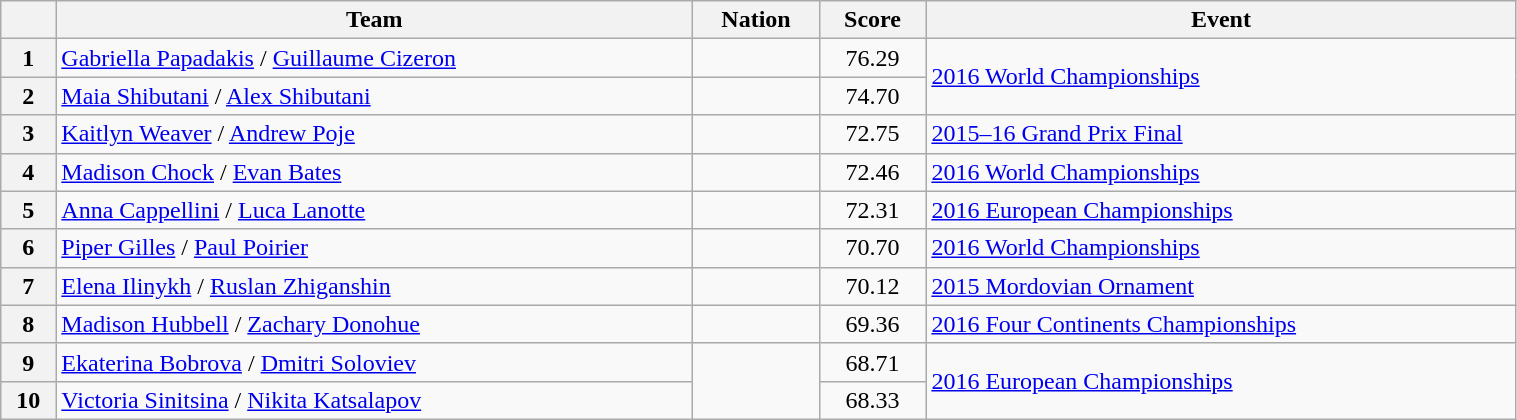<table class="wikitable sortable" style="text-align:left; width:80%">
<tr>
<th scope="col"></th>
<th scope="col">Team</th>
<th scope="col">Nation</th>
<th scope="col">Score</th>
<th scope="col">Event</th>
</tr>
<tr>
<th scope="row">1</th>
<td><a href='#'>Gabriella Papadakis</a> / <a href='#'>Guillaume Cizeron</a></td>
<td></td>
<td style="text-align:center;">76.29</td>
<td rowspan="2"><a href='#'>2016 World Championships</a></td>
</tr>
<tr>
<th scope="row">2</th>
<td><a href='#'>Maia Shibutani</a> / <a href='#'>Alex Shibutani</a></td>
<td></td>
<td style="text-align:center;">74.70</td>
</tr>
<tr>
<th scope="row">3</th>
<td><a href='#'>Kaitlyn Weaver</a> / <a href='#'>Andrew Poje</a></td>
<td></td>
<td style="text-align:center;">72.75</td>
<td><a href='#'>2015–16 Grand Prix Final</a></td>
</tr>
<tr>
<th scope="row">4</th>
<td><a href='#'>Madison Chock</a> / <a href='#'>Evan Bates</a></td>
<td></td>
<td style="text-align:center;">72.46</td>
<td><a href='#'>2016 World Championships</a></td>
</tr>
<tr>
<th scope="row">5</th>
<td><a href='#'>Anna Cappellini</a> / <a href='#'>Luca Lanotte</a></td>
<td></td>
<td style="text-align:center;">72.31</td>
<td><a href='#'>2016 European Championships</a></td>
</tr>
<tr>
<th scope="row">6</th>
<td><a href='#'>Piper Gilles</a> / <a href='#'>Paul Poirier</a></td>
<td></td>
<td style="text-align:center;">70.70</td>
<td><a href='#'>2016 World Championships</a></td>
</tr>
<tr>
<th scope="row">7</th>
<td><a href='#'>Elena Ilinykh</a> / <a href='#'>Ruslan Zhiganshin</a></td>
<td></td>
<td style="text-align:center;">70.12</td>
<td><a href='#'>2015 Mordovian Ornament</a></td>
</tr>
<tr>
<th scope="row">8</th>
<td><a href='#'>Madison Hubbell</a> / <a href='#'>Zachary Donohue</a></td>
<td></td>
<td style="text-align:center;">69.36</td>
<td><a href='#'>2016 Four Continents Championships</a></td>
</tr>
<tr>
<th scope="row">9</th>
<td><a href='#'>Ekaterina Bobrova</a> / <a href='#'>Dmitri Soloviev</a></td>
<td rowspan="2"></td>
<td style="text-align:center;">68.71</td>
<td rowspan="2"><a href='#'>2016 European Championships</a></td>
</tr>
<tr>
<th scope="row">10</th>
<td><a href='#'>Victoria Sinitsina</a> / <a href='#'>Nikita Katsalapov</a></td>
<td style="text-align:center;">68.33</td>
</tr>
</table>
